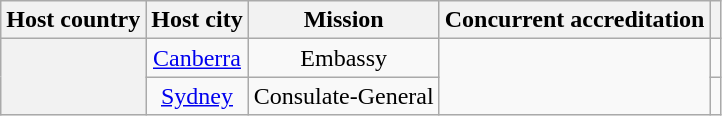<table class="wikitable plainrowheaders" style="text-align:center;">
<tr>
<th scope="col">Host country</th>
<th scope="col">Host city</th>
<th scope="col">Mission</th>
<th scope="col">Concurrent accreditation</th>
<th scope="col"></th>
</tr>
<tr>
<th scope="row" rowspan="2"></th>
<td><a href='#'>Canberra</a></td>
<td>Embassy</td>
<td rowspan="2"></td>
<td></td>
</tr>
<tr>
<td><a href='#'>Sydney</a></td>
<td>Consulate-General</td>
<td></td>
</tr>
</table>
